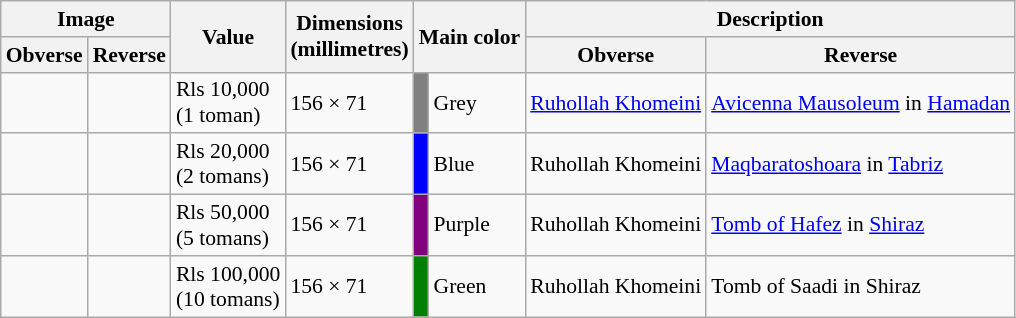<table class="wikitable" style="font-size: 90%">
<tr>
<th colspan=2>Image</th>
<th rowspan=2>Value</th>
<th rowspan=2>Dimensions<br>(millimetres)</th>
<th rowspan=2 colspan=2>Main color</th>
<th colspan=2>Description</th>
</tr>
<tr>
<th>Obverse</th>
<th>Reverse</th>
<th>Obverse</th>
<th>Reverse</th>
</tr>
<tr>
<td></td>
<td></td>
<td>Rls 10,000<br>(1 toman)</td>
<td>156 × 71</td>
<td style="text-align:center; background:Grey;"></td>
<td>Grey</td>
<td><a href='#'>Ruhollah Khomeini</a></td>
<td><a href='#'>Avicenna Mausoleum</a> in <a href='#'>Hamadan</a></td>
</tr>
<tr>
<td></td>
<td></td>
<td>Rls 20,000<br>(2 tomans)</td>
<td>156 × 71</td>
<td style="text-align:center; background:Blue;"></td>
<td>Blue</td>
<td>Ruhollah Khomeini</td>
<td><a href='#'>Maqbaratoshoara</a> in <a href='#'>Tabriz</a></td>
</tr>
<tr>
<td></td>
<td></td>
<td>Rls 50,000<br>(5 tomans)</td>
<td>156 × 71</td>
<td style="text-align:center; background:Purple;"></td>
<td>Purple</td>
<td>Ruhollah Khomeini</td>
<td><a href='#'>Tomb of Hafez</a> in <a href='#'>Shiraz</a></td>
</tr>
<tr>
<td></td>
<td></td>
<td>Rls 100,000<br>(10 tomans)</td>
<td>156 × 71</td>
<td style="text-align:center; background:Green;"></td>
<td>Green</td>
<td>Ruhollah Khomeini</td>
<td>Tomb of Saadi in Shiraz</td>
</tr>
</table>
